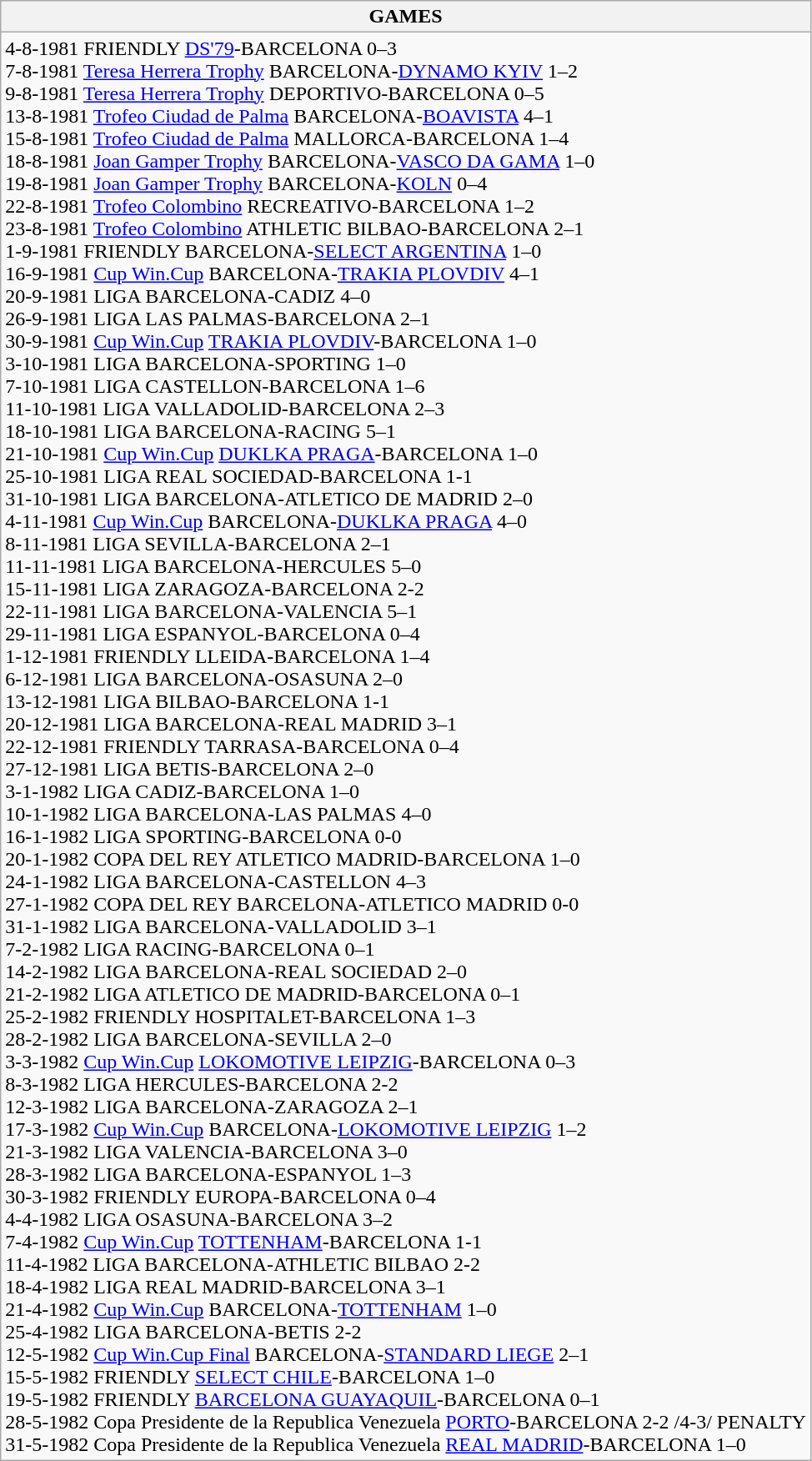<table class="wikitable collapsed">
<tr>
<th>GAMES </th>
</tr>
<tr>
<td>4-8-1981 FRIENDLY <a href='#'>DS'79</a>-BARCELONA 0–3<br>7-8-1981 <a href='#'>Teresa Herrera Trophy</a> BARCELONA-<a href='#'>DYNAMO KYIV</a> 1–2<br>9-8-1981 <a href='#'>Teresa Herrera Trophy</a> DEPORTIVO-BARCELONA 0–5<br>13-8-1981 <a href='#'>Trofeo Ciudad de Palma</a> BARCELONA-<a href='#'>BOAVISTA</a> 4–1<br>15-8-1981 <a href='#'>Trofeo Ciudad de Palma</a> MALLORCA-BARCELONA 1–4<br>18-8-1981 <a href='#'>Joan Gamper Trophy</a> BARCELONA-<a href='#'>VASCO DA GAMA</a> 1–0<br>19-8-1981 <a href='#'>Joan Gamper Trophy</a> BARCELONA-<a href='#'>KOLN</a> 0–4<br>22-8-1981 <a href='#'>Trofeo Colombino</a> RECREATIVO-BARCELONA 1–2<br>23-8-1981 <a href='#'>Trofeo Colombino</a> ATHLETIC BILBAO-BARCELONA 2–1<br>1-9-1981 FRIENDLY BARCELONA-<a href='#'>SELECT ARGENTINA</a> 1–0<br>16-9-1981 <a href='#'>Cup Win.Cup</a> BARCELONA-<a href='#'>TRAKIA PLOVDIV</a> 4–1<br>20-9-1981 LIGA BARCELONA-CADIZ 4–0<br>26-9-1981 LIGA LAS PALMAS-BARCELONA 2–1<br>30-9-1981 <a href='#'>Cup Win.Cup</a> <a href='#'>TRAKIA PLOVDIV</a>-BARCELONA 1–0<br>3-10-1981 LIGA BARCELONA-SPORTING 1–0<br>7-10-1981 LIGA CASTELLON-BARCELONA 1–6<br>11-10-1981 LIGA VALLADOLID-BARCELONA 2–3<br>18-10-1981 LIGA BARCELONA-RACING 5–1<br>21-10-1981 <a href='#'>Cup Win.Cup</a> <a href='#'>DUKLKA PRAGA</a>-BARCELONA 1–0<br>25-10-1981 LIGA REAL SOCIEDAD-BARCELONA 1-1<br>31-10-1981 LIGA BARCELONA-ATLETICO DE MADRID 2–0<br>4-11-1981 <a href='#'>Cup Win.Cup</a> BARCELONA-<a href='#'>DUKLKA PRAGA</a> 4–0<br>8-11-1981 LIGA SEVILLA-BARCELONA 2–1<br>11-11-1981 LIGA BARCELONA-HERCULES 5–0<br>15-11-1981 LIGA ZARAGOZA-BARCELONA 2-2<br>22-11-1981 LIGA BARCELONA-VALENCIA 5–1<br>29-11-1981 LIGA ESPANYOL-BARCELONA 0–4<br>1-12-1981 FRIENDLY LLEIDA-BARCELONA 1–4<br>6-12-1981 LIGA BARCELONA-OSASUNA 2–0<br>13-12-1981 LIGA BILBAO-BARCELONA 1-1<br>20-12-1981 LIGA BARCELONA-REAL MADRID 3–1<br>22-12-1981 FRIENDLY TARRASA-BARCELONA 0–4<br>27-12-1981 LIGA BETIS-BARCELONA 2–0<br>3-1-1982 LIGA CADIZ-BARCELONA 1–0<br>10-1-1982 LIGA BARCELONA-LAS PALMAS 4–0<br>16-1-1982  LIGA SPORTING-BARCELONA 0-0<br>20-1-1982 COPA DEL REY ATLETICO MADRID-BARCELONA 1–0<br>24-1-1982 LIGA BARCELONA-CASTELLON 4–3<br>27-1-1982 COPA DEL REY BARCELONA-ATLETICO MADRID 0-0<br>31-1-1982 LIGA BARCELONA-VALLADOLID 3–1<br>7-2-1982 LIGA RACING-BARCELONA 0–1<br>14-2-1982 LIGA BARCELONA-REAL SOCIEDAD 2–0<br>21-2-1982 LIGA ATLETICO DE MADRID-BARCELONA 0–1<br>25-2-1982 FRIENDLY HOSPITALET-BARCELONA 1–3<br>28-2-1982 LIGA BARCELONA-SEVILLA 2–0<br>3-3-1982 <a href='#'>Cup Win.Cup</a> <a href='#'>LOKOMOTIVE LEIPZIG</a>-BARCELONA 0–3<br>8-3-1982 LIGA HERCULES-BARCELONA 2-2<br>12-3-1982 LIGA BARCELONA-ZARAGOZA 2–1<br>17-3-1982 <a href='#'>Cup Win.Cup</a> BARCELONA-<a href='#'>LOKOMOTIVE LEIPZIG</a> 1–2<br>21-3-1982 LIGA VALENCIA-BARCELONA 3–0<br>28-3-1982 LIGA BARCELONA-ESPANYOL 1–3<br>30-3-1982 FRIENDLY EUROPA-BARCELONA 0–4<br>4-4-1982 LIGA OSASUNA-BARCELONA 3–2<br>7-4-1982 <a href='#'>Cup Win.Cup</a> <a href='#'>TOTTENHAM</a>-BARCELONA 1-1<br>11-4-1982 LIGA BARCELONA-ATHLETIC BILBAO 2-2<br>18-4-1982 LIGA REAL MADRID-BARCELONA 3–1<br>21-4-1982 <a href='#'>Cup Win.Cup</a> BARCELONA-<a href='#'>TOTTENHAM</a> 1–0<br>25-4-1982 LIGA BARCELONA-BETIS 2-2<br>12-5-1982 <a href='#'>Cup Win.Cup Final</a> BARCELONA-<a href='#'>STANDARD LIEGE</a> 2–1<br>15-5-1982 FRIENDLY <a href='#'>SELECT CHILE</a>-BARCELONA 1–0<br>19-5-1982 FRIENDLY <a href='#'>BARCELONA GUAYAQUIL</a>-BARCELONA 0–1<br>28-5-1982 Copa Presidente de la Republica Venezuela <a href='#'>PORTO</a>-BARCELONA 2-2 /4-3/ PENALTY<br>31-5-1982 Copa Presidente de la Republica Venezuela <a href='#'>REAL MADRID</a>-BARCELONA 1–0</td>
</tr>
</table>
